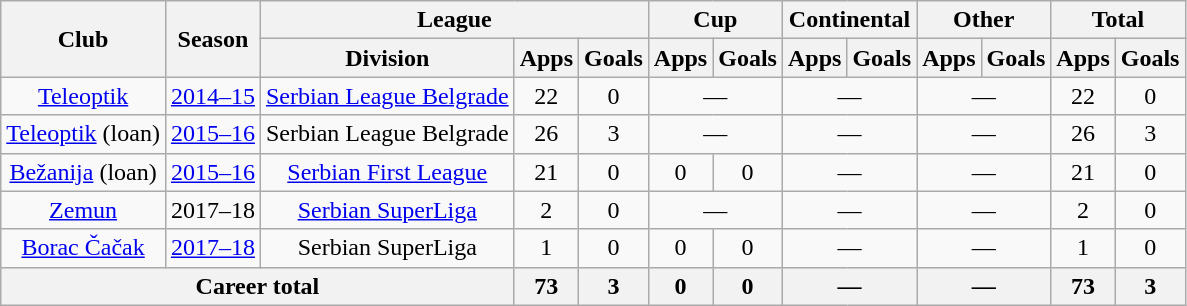<table class="wikitable" style="text-align:center">
<tr>
<th rowspan="2">Club</th>
<th rowspan="2">Season</th>
<th colspan="3">League</th>
<th colspan="2">Cup</th>
<th colspan="2">Continental</th>
<th colspan="2">Other</th>
<th colspan="2">Total</th>
</tr>
<tr>
<th>Division</th>
<th>Apps</th>
<th>Goals</th>
<th>Apps</th>
<th>Goals</th>
<th>Apps</th>
<th>Goals</th>
<th>Apps</th>
<th>Goals</th>
<th>Apps</th>
<th>Goals</th>
</tr>
<tr>
<td><a href='#'>Teleoptik</a></td>
<td><a href='#'>2014–15</a></td>
<td><a href='#'>Serbian League Belgrade</a></td>
<td>22</td>
<td>0</td>
<td colspan="2">—</td>
<td colspan="2">—</td>
<td colspan="2">—</td>
<td>22</td>
<td>0</td>
</tr>
<tr>
<td><a href='#'>Teleoptik</a> (loan)</td>
<td><a href='#'>2015–16</a></td>
<td>Serbian League Belgrade</td>
<td>26</td>
<td>3</td>
<td colspan="2">—</td>
<td colspan="2">—</td>
<td colspan="2">—</td>
<td>26</td>
<td>3</td>
</tr>
<tr>
<td><a href='#'>Bežanija</a> (loan)</td>
<td><a href='#'>2015–16</a></td>
<td><a href='#'>Serbian First League</a></td>
<td>21</td>
<td>0</td>
<td>0</td>
<td>0</td>
<td colspan="2">—</td>
<td colspan="2">—</td>
<td>21</td>
<td>0</td>
</tr>
<tr>
<td><a href='#'>Zemun</a></td>
<td>2017–18</td>
<td><a href='#'>Serbian SuperLiga</a></td>
<td>2</td>
<td>0</td>
<td colspan="2">—</td>
<td colspan="2">—</td>
<td colspan="2">—</td>
<td>2</td>
<td>0</td>
</tr>
<tr>
<td><a href='#'>Borac Čačak</a></td>
<td><a href='#'>2017–18</a></td>
<td>Serbian SuperLiga</td>
<td>1</td>
<td>0</td>
<td>0</td>
<td>0</td>
<td colspan="2">—</td>
<td colspan="2">—</td>
<td>1</td>
<td>0</td>
</tr>
<tr>
<th colspan="3">Career total</th>
<th>73</th>
<th>3</th>
<th>0</th>
<th>0</th>
<th colspan="2">—</th>
<th colspan="2">—</th>
<th>73</th>
<th>3</th>
</tr>
</table>
